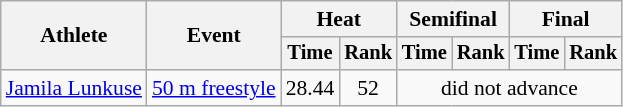<table class=wikitable style="font-size:90%">
<tr>
<th rowspan="2">Athlete</th>
<th rowspan="2">Event</th>
<th colspan="2">Heat</th>
<th colspan="2">Semifinal</th>
<th colspan="2">Final</th>
</tr>
<tr style="font-size:95%">
<th>Time</th>
<th>Rank</th>
<th>Time</th>
<th>Rank</th>
<th>Time</th>
<th>Rank</th>
</tr>
<tr align=center>
<td align=left><a href='#'>Jamila Lunkuse</a></td>
<td align=left><a href='#'>50 m freestyle</a></td>
<td>28.44</td>
<td>52</td>
<td colspan=4>did not advance</td>
</tr>
</table>
